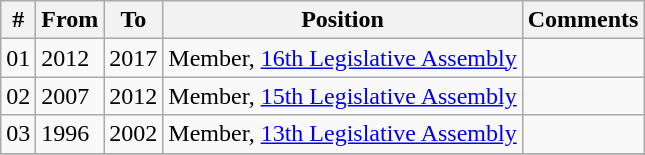<table class="wikitable sortable">
<tr>
<th>#</th>
<th>From</th>
<th>To</th>
<th>Position</th>
<th>Comments</th>
</tr>
<tr>
<td>01</td>
<td>2012</td>
<td>2017</td>
<td>Member, <a href='#'>16th Legislative Assembly</a></td>
<td></td>
</tr>
<tr>
<td>02</td>
<td>2007</td>
<td>2012</td>
<td>Member, <a href='#'>15th Legislative Assembly</a></td>
<td></td>
</tr>
<tr>
<td>03</td>
<td>1996</td>
<td>2002</td>
<td>Member, <a href='#'>13th Legislative Assembly</a></td>
<td></td>
</tr>
<tr>
</tr>
</table>
